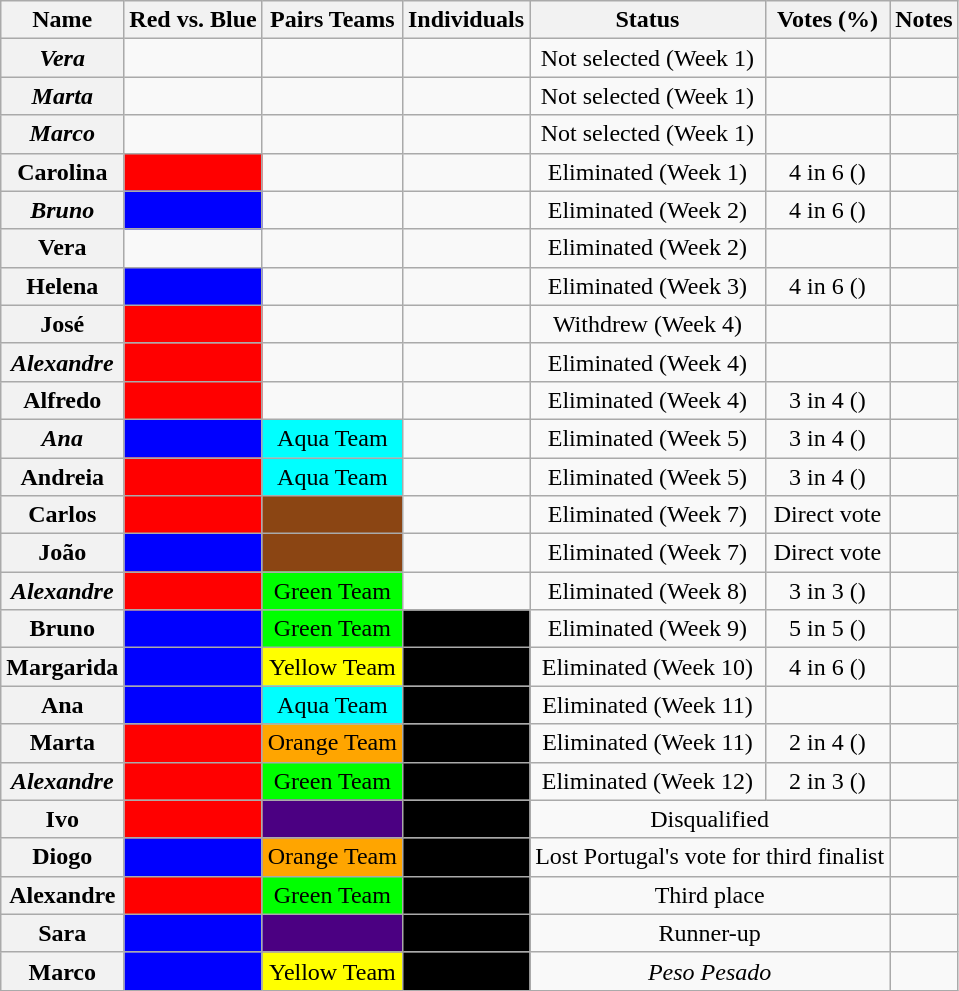<table class="wikitable plainrowheaders" style="text-align:center">
<tr>
<th scope="col">Name </th>
<th scope="col">Red vs. Blue</th>
<th scope="col">Pairs Teams</th>
<th scope="col">Individuals</th>
<th scope="col">Status</th>
<th scope="col">Votes (%)</th>
<th scope="col">Notes</th>
</tr>
<tr>
<th scope="row"><em>Vera</em> </th>
<td></td>
<td></td>
<td></td>
<td>Not selected (Week 1)</td>
<td></td>
<td></td>
</tr>
<tr>
<th scope="row"><em>Marta</em> </th>
<td></td>
<td></td>
<td></td>
<td>Not selected (Week 1)</td>
<td></td>
<td></td>
</tr>
<tr>
<th scope="row"><em>Marco</em> </th>
<td></td>
<td></td>
<td></td>
<td>Not selected (Week 1)</td>
<td></td>
<td></td>
</tr>
<tr>
<th scope="row"><strong>Carolina</strong> </th>
<td bgcolor="red"></td>
<td></td>
<td></td>
<td>Eliminated (Week 1)</td>
<td>4 in 6 ()</td>
<td></td>
</tr>
<tr>
<th scope="row"><em>Bruno</em> </th>
<td bgcolor="blue"></td>
<td></td>
<td></td>
<td>Eliminated (Week 2)</td>
<td>4 in 6 ()</td>
<td></td>
</tr>
<tr>
<th scope="row"><strong>Vera</strong> </th>
<td></td>
<td></td>
<td></td>
<td>Eliminated (Week 2)</td>
<td></td>
<td></td>
</tr>
<tr>
<th scope="row"><strong>Helena</strong> </th>
<td bgcolor="blue"></td>
<td></td>
<td></td>
<td>Eliminated (Week 3)</td>
<td>4 in 6 ()</td>
<td></td>
</tr>
<tr>
<th scope="row"><strong>José</strong> </th>
<td bgcolor="red"></td>
<td></td>
<td></td>
<td>Withdrew (Week 4)</td>
<td></td>
<td></td>
</tr>
<tr>
<th scope="row"><em>Alexandre</em> </th>
<td bgcolor="red"></td>
<td></td>
<td></td>
<td>Eliminated (Week 4)</td>
<td></td>
<td></td>
</tr>
<tr>
<th scope="row"><strong>Alfredo</strong> </th>
<td bgcolor="red"></td>
<td></td>
<td></td>
<td>Eliminated (Week 4)</td>
<td>3 in 4 ()</td>
<td></td>
</tr>
<tr>
<th scope="row"><em>Ana</em> </th>
<td bgcolor="blue"></td>
<td bgcolor="aqua">Aqua Team</td>
<td></td>
<td>Eliminated (Week 5)</td>
<td>3 in 4 ()</td>
<td></td>
</tr>
<tr>
<th scope="row"><strong>Andreia</strong> </th>
<td bgcolor="red"></td>
<td bgcolor="aqua">Aqua Team</td>
<td></td>
<td>Eliminated (Week 5)</td>
<td>3 in 4 ()</td>
<td></td>
</tr>
<tr>
<th scope="row"><strong>Carlos</strong> </th>
<td bgcolor="red"></td>
<td bgcolor="saddlebrown"></td>
<td></td>
<td>Eliminated (Week 7)</td>
<td>Direct vote</td>
<td></td>
</tr>
<tr>
<th scope="row"><strong>João</strong> </th>
<td bgcolor="blue"></td>
<td bgcolor="saddlebrown"></td>
<td></td>
<td>Eliminated (Week 7)</td>
<td>Direct vote</td>
<td></td>
</tr>
<tr>
<th scope="row"><em>Alexandre</em> </th>
<td bgcolor="red"></td>
<td bgcolor="lime">Green Team</td>
<td></td>
<td>Eliminated (Week 8)</td>
<td>3 in 3 ()</td>
<td></td>
</tr>
<tr>
<th scope="row"><strong>Bruno</strong> </th>
<td bgcolor="blue"></td>
<td bgcolor="lime">Green Team</td>
<td bgcolor="black"></td>
<td>Eliminated (Week 9)</td>
<td>5 in 5 ()</td>
<td></td>
</tr>
<tr>
<th scope="row"><strong>Margarida</strong> </th>
<td bgcolor="blue"></td>
<td bgcolor="yellow">Yellow Team</td>
<td bgcolor="black"></td>
<td>Eliminated (Week 10)</td>
<td>4 in 6 ()</td>
<td></td>
</tr>
<tr>
<th scope="row"><strong>Ana</strong> </th>
<td bgcolor="blue"></td>
<td bgcolor="aqua">Aqua Team</td>
<td bgcolor="black"></td>
<td>Eliminated (Week 11)</td>
<td></td>
<td></td>
</tr>
<tr>
<th scope="row"><strong>Marta</strong> </th>
<td bgcolor="red"></td>
<td bgcolor="orange">Orange Team</td>
<td bgcolor="black"></td>
<td>Eliminated (Week 11)</td>
<td>2 in 4 ()</td>
<td></td>
</tr>
<tr>
<th scope="row"><em>Alexandre</em> </th>
<td bgcolor="red"></td>
<td bgcolor="lime">Green Team</td>
<td bgcolor="black"></td>
<td>Eliminated (Week 12)</td>
<td>2 in 3 ()</td>
<td></td>
</tr>
<tr>
<th scope="row"><strong>Ivo</strong> </th>
<td bgcolor="red"></td>
<td bgcolor="indigo"></td>
<td bgcolor="black"></td>
<td colspan="2">Disqualified</td>
<td></td>
</tr>
<tr>
<th scope="row"><strong>Diogo</strong> </th>
<td bgcolor="blue"></td>
<td bgcolor="orange">Orange Team</td>
<td bgcolor="black"></td>
<td colspan="2">Lost Portugal's vote for third finalist</td>
<td></td>
</tr>
<tr>
<th scope="row"><strong>Alexandre</strong> </th>
<td bgcolor="red"></td>
<td bgcolor="lime">Green Team</td>
<td bgcolor="black"></td>
<td colspan="2">Third place</td>
<td></td>
</tr>
<tr>
<th scope="row"><strong>Sara</strong> </th>
<td bgcolor="blue"></td>
<td bgcolor="indigo"></td>
<td bgcolor="black"></td>
<td colspan="2">Runner-up</td>
<td></td>
</tr>
<tr>
<th scope="row"><strong>Marco</strong> </th>
<td bgcolor="blue"></td>
<td bgcolor="yellow">Yellow Team</td>
<td bgcolor="black"></td>
<td colspan="2"><em>Peso Pesado</em></td>
<td></td>
</tr>
</table>
